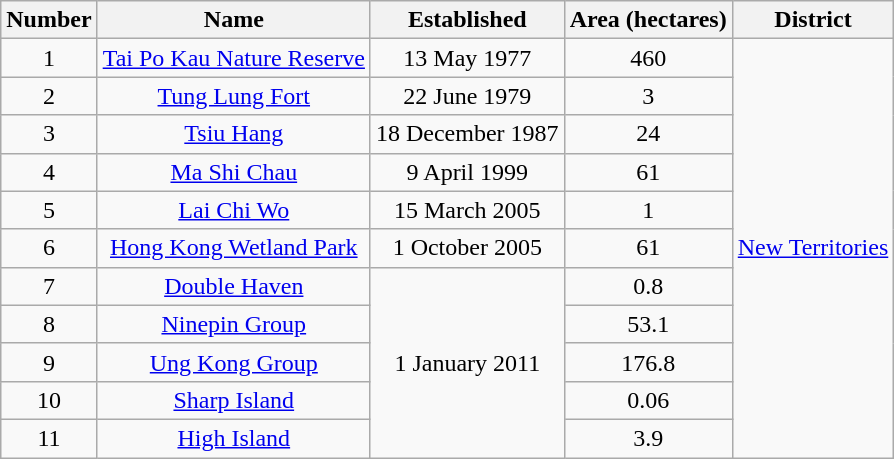<table class="wikitable sortable wikitable">
<tr align=center>
<th>Number</th>
<th>Name</th>
<th>Established</th>
<th>Area (hectares)</th>
<th>District</th>
</tr>
<tr align=center>
<td>1</td>
<td><a href='#'>Tai Po Kau Nature Reserve</a></td>
<td>13 May 1977</td>
<td>460</td>
<td rowspan="11"><a href='#'>New Territories</a></td>
</tr>
<tr align=center>
<td>2</td>
<td><a href='#'>Tung Lung Fort</a></td>
<td>22 June 1979</td>
<td>3</td>
</tr>
<tr align=center>
<td>3</td>
<td><a href='#'>Tsiu Hang</a></td>
<td>18 December 1987</td>
<td>24</td>
</tr>
<tr align=center>
<td>4</td>
<td><a href='#'>Ma Shi Chau</a></td>
<td>9 April 1999</td>
<td>61</td>
</tr>
<tr align=center>
<td>5</td>
<td><a href='#'>Lai Chi Wo</a></td>
<td>15 March 2005</td>
<td>1</td>
</tr>
<tr align=center>
<td>6</td>
<td><a href='#'>Hong Kong Wetland Park</a></td>
<td>1 October 2005</td>
<td>61</td>
</tr>
<tr align=center>
<td>7</td>
<td><a href='#'>Double Haven</a></td>
<td rowspan="5">1 January 2011</td>
<td>0.8</td>
</tr>
<tr align=center>
<td>8</td>
<td><a href='#'>Ninepin Group</a></td>
<td>53.1</td>
</tr>
<tr align=center>
<td>9</td>
<td><a href='#'>Ung Kong Group</a></td>
<td>176.8</td>
</tr>
<tr align=center>
<td>10</td>
<td><a href='#'>Sharp Island</a></td>
<td>0.06</td>
</tr>
<tr align=center>
<td>11</td>
<td><a href='#'>High Island</a></td>
<td>3.9</td>
</tr>
</table>
